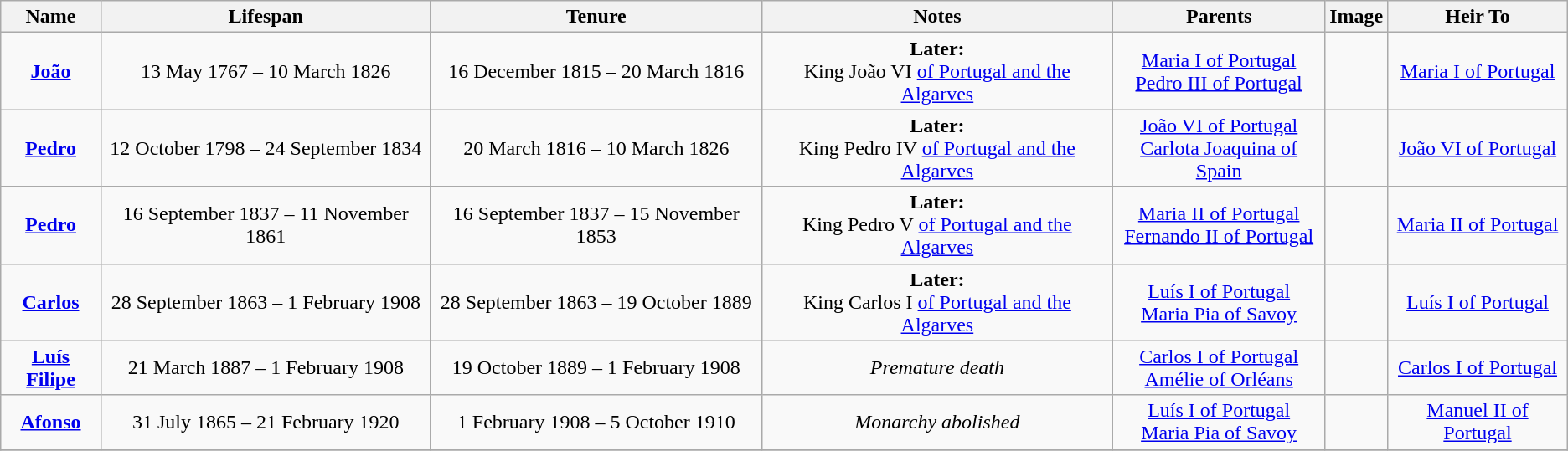<table class="wikitable">
<tr>
<th>Name</th>
<th>Lifespan</th>
<th>Tenure</th>
<th>Notes</th>
<th>Parents</th>
<th>Image</th>
<th>Heir To</th>
</tr>
<tr>
<td align="center"><strong><a href='#'>João</a></strong></td>
<td align="center">13 May 1767 – 10 March 1826</td>
<td align="center">16 December 1815 – 20 March 1816</td>
<td align="center"><strong>Later:</strong> <br> King João VI <a href='#'>of Portugal and the Algarves</a></td>
<td align="center"><a href='#'>Maria I of Portugal</a> <br> <a href='#'>Pedro III of Portugal</a></td>
<td align="center"></td>
<td align="center"><a href='#'>Maria I of Portugal</a></td>
</tr>
<tr>
<td align="center"><strong><a href='#'>Pedro</a></strong></td>
<td align="center">12 October 1798 – 24 September 1834</td>
<td align="center">20 March 1816 – 10 March 1826</td>
<td align="center"><strong>Later:</strong> <br> King Pedro IV <a href='#'>of Portugal and the Algarves</a></td>
<td align="center"><a href='#'>João VI of Portugal</a> <br> <a href='#'>Carlota Joaquina of Spain</a></td>
<td align="center"></td>
<td align="center"><a href='#'>João VI of Portugal</a></td>
</tr>
<tr>
<td align="center"><strong><a href='#'>Pedro</a></strong></td>
<td align="center">16 September 1837 – 11 November 1861</td>
<td align="center">16 September 1837 – 15 November 1853</td>
<td align="center"><strong>Later:</strong> <br> King Pedro V <a href='#'>of Portugal and the Algarves</a></td>
<td align="center"><a href='#'>Maria II of Portugal</a> <br> <a href='#'>Fernando II of Portugal</a></td>
<td align="center"></td>
<td align="center"><a href='#'>Maria II of Portugal</a></td>
</tr>
<tr>
<td align="center"><strong><a href='#'>Carlos</a></strong></td>
<td align="center">28 September 1863 – 1 February 1908</td>
<td align="center">28 September 1863 – 19 October 1889</td>
<td align="center"><strong>Later:</strong> <br> King Carlos I <a href='#'>of Portugal and the Algarves</a></td>
<td align="center"><a href='#'>Luís I of Portugal</a> <br> <a href='#'>Maria Pia of Savoy</a></td>
<td align="center"></td>
<td align="center"><a href='#'>Luís I of Portugal</a></td>
</tr>
<tr>
<td align="center"><strong><a href='#'>Luís Filipe</a></strong></td>
<td align="center">21 March 1887 – 1 February 1908</td>
<td align="center">19 October 1889 – 1 February 1908</td>
<td align="center"><em>Premature death</em></td>
<td align="center"><a href='#'>Carlos I of Portugal</a> <br> <a href='#'>Amélie of Orléans</a></td>
<td align="center"></td>
<td align="center"><a href='#'>Carlos I of Portugal</a></td>
</tr>
<tr>
<td align="center"><strong><a href='#'>Afonso</a></strong></td>
<td align="center">31 July 1865 – 21 February 1920</td>
<td align="center">1 February 1908 – 5 October 1910</td>
<td align="center"><em>Monarchy abolished</em></td>
<td align="center"><a href='#'>Luís I of Portugal</a> <br> <a href='#'>Maria Pia of Savoy</a></td>
<td align="center"></td>
<td align="center"><a href='#'>Manuel II of Portugal</a></td>
</tr>
<tr>
</tr>
</table>
